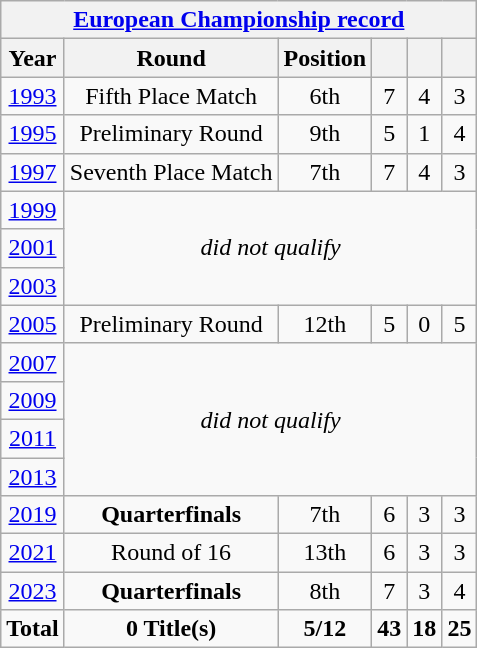<table class="wikitable" style="text-align:center">
<tr>
<th colspan=6><a href='#'>European Championship record</a></th>
</tr>
<tr>
<th>Year</th>
<th>Round</th>
<th>Position</th>
<th></th>
<th></th>
<th></th>
</tr>
<tr>
<td> <a href='#'>1993</a></td>
<td>Fifth Place Match</td>
<td>6th</td>
<td>7</td>
<td>4</td>
<td>3</td>
</tr>
<tr>
<td> <a href='#'>1995</a></td>
<td>Preliminary Round</td>
<td>9th</td>
<td>5</td>
<td>1</td>
<td>4</td>
</tr>
<tr>
<td> <a href='#'>1997</a></td>
<td>Seventh Place Match</td>
<td>7th</td>
<td>7</td>
<td>4</td>
<td>3</td>
</tr>
<tr>
<td> <a href='#'>1999</a></td>
<td colspan=5 rowspan=3><em>did not qualify</em></td>
</tr>
<tr>
<td> <a href='#'>2001</a></td>
</tr>
<tr>
<td> <a href='#'>2003</a></td>
</tr>
<tr>
<td>  <a href='#'>2005</a></td>
<td>Preliminary Round</td>
<td>12th</td>
<td>5</td>
<td>0</td>
<td>5</td>
</tr>
<tr>
<td> <a href='#'>2007</a></td>
<td colspan=5 rowspan=4><em>did not qualify</em></td>
</tr>
<tr>
<td> <a href='#'>2009</a></td>
</tr>
<tr>
<td>  <a href='#'>2011</a></td>
</tr>
<tr>
<td>  <a href='#'>2013</a></td>
</tr>
<tr>
<td>    <a href='#'>2019</a></td>
<td><strong>Quarterfinals</strong></td>
<td>7th</td>
<td>6</td>
<td>3</td>
<td>3</td>
</tr>
<tr>
<td>    <a href='#'>2021</a></td>
<td>Round of 16</td>
<td>13th</td>
<td>6</td>
<td>3</td>
<td>3</td>
</tr>
<tr>
<td>    <a href='#'>2023</a></td>
<td><strong>Quarterfinals</strong></td>
<td>8th</td>
<td>7</td>
<td>3</td>
<td>4</td>
</tr>
<tr>
<td><strong>Total</strong></td>
<td><strong>0 Title(s)</strong></td>
<td><strong>5/12</strong></td>
<td><strong>43</strong></td>
<td><strong>18</strong></td>
<td><strong>25</strong></td>
</tr>
</table>
